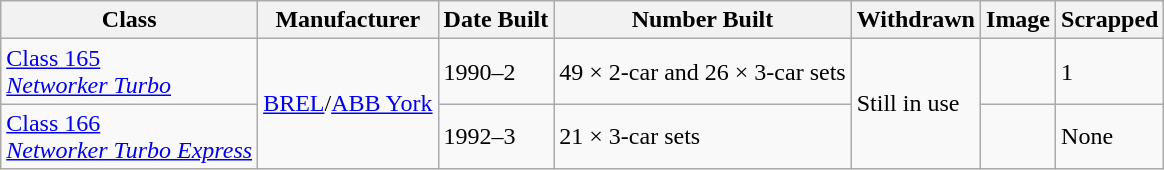<table class="sort wikitable sortable">
<tr>
<th>Class</th>
<th>Manufacturer</th>
<th>Date Built</th>
<th>Number Built</th>
<th>Withdrawn</th>
<th>Image</th>
<th>Scrapped</th>
</tr>
<tr>
<td><a href='#'>Class 165<br><em>Networker Turbo</em></a></td>
<td rowspan="2"><a href='#'>BREL</a>/<a href='#'>ABB York</a></td>
<td>1990–2</td>
<td>49 × 2-car and 26 × 3-car sets</td>
<td rowspan="2">Still in use</td>
<td></td>
<td>1</td>
</tr>
<tr>
<td><a href='#'>Class 166<br><em>Networker Turbo Express</em></a></td>
<td>1992–3</td>
<td>21 × 3-car sets</td>
<td></td>
<td>None</td>
</tr>
</table>
